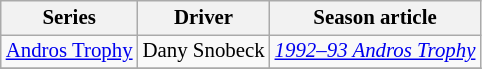<table class="wikitable" style="font-size: 87%;">
<tr>
<th>Series</th>
<th>Driver</th>
<th>Season article</th>
</tr>
<tr>
<td><a href='#'>Andros Trophy</a></td>
<td> Dany Snobeck</td>
<td><em><a href='#'>1992–93 Andros Trophy</a></em></td>
</tr>
<tr>
</tr>
</table>
